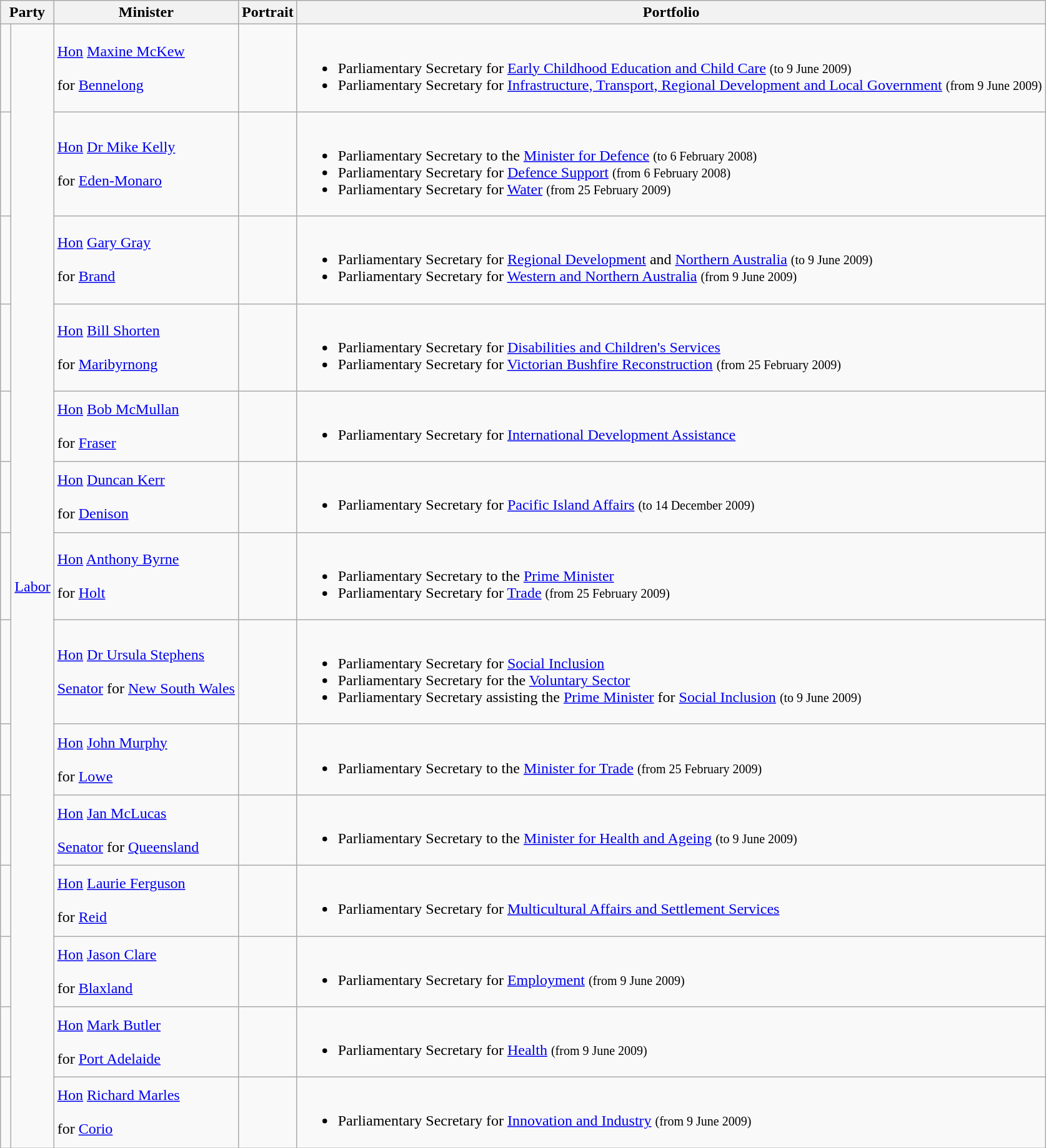<table class="wikitable sortable">
<tr>
<th colspan="2">Party</th>
<th>Minister</th>
<th>Portrait</th>
<th>Portfolio</th>
</tr>
<tr>
<td> </td>
<td rowspan=14><a href='#'>Labor</a></td>
<td><a href='#'>Hon</a> <a href='#'>Maxine McKew</a> <br><br> for <a href='#'>Bennelong</a> <br></td>
<td></td>
<td><br><ul><li>Parliamentary Secretary for <a href='#'>Early Childhood Education and Child Care</a> <small>(to 9 June 2009)</small></li><li>Parliamentary Secretary for <a href='#'>Infrastructure, Transport, Regional Development and Local Government</a> <small>(from 9 June 2009)</small></li></ul></td>
</tr>
<tr>
<td> </td>
<td><a href='#'>Hon</a> <a href='#'>Dr Mike Kelly</a>  <br><br> for <a href='#'>Eden-Monaro</a> <br></td>
<td></td>
<td><br><ul><li>Parliamentary Secretary to the <a href='#'>Minister for Defence</a> <small>(to 6 February 2008)</small></li><li>Parliamentary Secretary for <a href='#'>Defence Support</a> <small>(from 6 February 2008)</small></li><li>Parliamentary Secretary for <a href='#'>Water</a> <small>(from 25 February 2009)</small></li></ul></td>
</tr>
<tr>
<td> </td>
<td><a href='#'>Hon</a> <a href='#'>Gary Gray</a>  <br><br> for <a href='#'>Brand</a> <br></td>
<td></td>
<td><br><ul><li>Parliamentary Secretary for <a href='#'>Regional Development</a> and <a href='#'>Northern Australia</a> <small>(to 9 June 2009)</small></li><li>Parliamentary Secretary for <a href='#'>Western and Northern Australia</a> <small>(from 9 June 2009)</small></li></ul></td>
</tr>
<tr>
<td> </td>
<td><a href='#'>Hon</a> <a href='#'>Bill Shorten</a> <br><br> for <a href='#'>Maribyrnong</a> <br></td>
<td></td>
<td><br><ul><li>Parliamentary Secretary for <a href='#'>Disabilities and Children's Services</a></li><li>Parliamentary Secretary for <a href='#'>Victorian Bushfire Reconstruction</a> <small>(from 25 February 2009)</small></li></ul></td>
</tr>
<tr>
<td> </td>
<td><a href='#'>Hon</a> <a href='#'>Bob McMullan</a> <br><br> for <a href='#'>Fraser</a> <br></td>
<td></td>
<td><br><ul><li>Parliamentary Secretary for <a href='#'>International Development Assistance</a></li></ul></td>
</tr>
<tr>
<td> </td>
<td><a href='#'>Hon</a> <a href='#'>Duncan Kerr</a>  <br><br> for <a href='#'>Denison</a> <br></td>
<td></td>
<td><br><ul><li>Parliamentary Secretary for <a href='#'>Pacific Island Affairs</a> <small>(to 14 December 2009)</small></li></ul></td>
</tr>
<tr>
<td> </td>
<td><a href='#'>Hon</a> <a href='#'>Anthony Byrne</a> <br><br> for <a href='#'>Holt</a> <br></td>
<td></td>
<td><br><ul><li>Parliamentary Secretary to the <a href='#'>Prime Minister</a></li><li>Parliamentary Secretary for <a href='#'>Trade</a> <small>(from 25 February 2009)</small></li></ul></td>
</tr>
<tr>
<td> </td>
<td><a href='#'>Hon</a> <a href='#'>Dr Ursula Stephens</a> <br><br><a href='#'>Senator</a> for <a href='#'>New South Wales</a> <br></td>
<td></td>
<td><br><ul><li>Parliamentary Secretary for <a href='#'>Social Inclusion</a></li><li>Parliamentary Secretary for the <a href='#'>Voluntary Sector</a></li><li>Parliamentary Secretary assisting the <a href='#'>Prime Minister</a> for <a href='#'>Social Inclusion</a> <small>(to 9 June 2009)</small></li></ul></td>
</tr>
<tr>
<td> </td>
<td><a href='#'>Hon</a> <a href='#'>John Murphy</a> <br><br> for <a href='#'>Lowe</a> <br></td>
<td></td>
<td><br><ul><li>Parliamentary Secretary to the <a href='#'>Minister for Trade</a> <small>(from 25 February 2009)</small></li></ul></td>
</tr>
<tr>
<td> </td>
<td><a href='#'>Hon</a> <a href='#'>Jan McLucas</a> <br><br><a href='#'>Senator</a> for <a href='#'>Queensland</a> <br></td>
<td></td>
<td><br><ul><li>Parliamentary Secretary to the <a href='#'>Minister for Health and Ageing</a> <small>(to 9 June 2009)</small></li></ul></td>
</tr>
<tr>
<td> </td>
<td><a href='#'>Hon</a> <a href='#'>Laurie Ferguson</a> <br><br> for <a href='#'>Reid</a> <br></td>
<td></td>
<td><br><ul><li>Parliamentary Secretary for <a href='#'>Multicultural Affairs and Settlement Services</a></li></ul></td>
</tr>
<tr>
<td> </td>
<td><a href='#'>Hon</a> <a href='#'>Jason Clare</a> <br><br> for <a href='#'>Blaxland</a> <br></td>
<td></td>
<td><br><ul><li>Parliamentary Secretary for <a href='#'>Employment</a> <small>(from 9 June 2009)</small></li></ul></td>
</tr>
<tr>
<td> </td>
<td><a href='#'>Hon</a> <a href='#'>Mark Butler</a> <br><br> for <a href='#'>Port Adelaide</a> <br></td>
<td></td>
<td><br><ul><li>Parliamentary Secretary for <a href='#'>Health</a> <small>(from 9 June 2009)</small></li></ul></td>
</tr>
<tr>
<td> </td>
<td><a href='#'>Hon</a> <a href='#'>Richard Marles</a> <br><br> for <a href='#'>Corio</a> <br></td>
<td></td>
<td><br><ul><li>Parliamentary Secretary for <a href='#'>Innovation and Industry</a> <small>(from 9 June 2009)</small></li></ul></td>
</tr>
</table>
